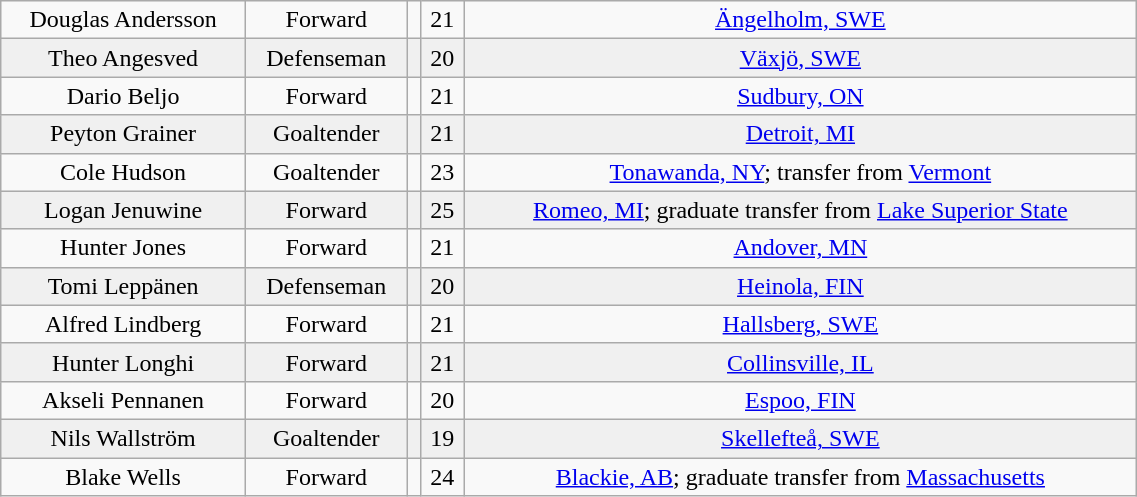<table class="wikitable" width="60%">
<tr align="center" bgcolor="">
<td>Douglas Andersson</td>
<td>Forward</td>
<td></td>
<td>21</td>
<td><a href='#'>Ängelholm, SWE</a></td>
</tr>
<tr align="center" bgcolor="f0f0f0">
<td>Theo Angesved</td>
<td>Defenseman</td>
<td></td>
<td>20</td>
<td><a href='#'>Växjö, SWE</a></td>
</tr>
<tr align="center" bgcolor="">
<td>Dario Beljo</td>
<td>Forward</td>
<td></td>
<td>21</td>
<td><a href='#'>Sudbury, ON</a></td>
</tr>
<tr align="center" bgcolor="f0f0f0">
<td>Peyton Grainer</td>
<td>Goaltender</td>
<td></td>
<td>21</td>
<td><a href='#'>Detroit, MI</a></td>
</tr>
<tr align="center" bgcolor="">
<td>Cole Hudson</td>
<td>Goaltender</td>
<td></td>
<td>23</td>
<td><a href='#'>Tonawanda, NY</a>; transfer from <a href='#'>Vermont</a></td>
</tr>
<tr align="center" bgcolor="f0f0f0">
<td>Logan Jenuwine</td>
<td>Forward</td>
<td></td>
<td>25</td>
<td><a href='#'>Romeo, MI</a>; graduate transfer from <a href='#'>Lake Superior State</a></td>
</tr>
<tr align="center" bgcolor="">
<td>Hunter Jones</td>
<td>Forward</td>
<td></td>
<td>21</td>
<td><a href='#'>Andover, MN</a></td>
</tr>
<tr align="center" bgcolor="f0f0f0">
<td>Tomi Leppänen</td>
<td>Defenseman</td>
<td></td>
<td>20</td>
<td><a href='#'>Heinola, FIN</a></td>
</tr>
<tr align="center" bgcolor="">
<td>Alfred Lindberg</td>
<td>Forward</td>
<td></td>
<td>21</td>
<td><a href='#'>Hallsberg, SWE</a></td>
</tr>
<tr align="center" bgcolor="f0f0f0">
<td>Hunter Longhi</td>
<td>Forward</td>
<td></td>
<td>21</td>
<td><a href='#'>Collinsville, IL</a></td>
</tr>
<tr align="center" bgcolor="">
<td>Akseli Pennanen</td>
<td>Forward</td>
<td></td>
<td>20</td>
<td><a href='#'>Espoo, FIN</a></td>
</tr>
<tr align="center" bgcolor="f0f0f0">
<td>Nils Wallström</td>
<td>Goaltender</td>
<td></td>
<td>19</td>
<td><a href='#'>Skellefteå, SWE</a></td>
</tr>
<tr align="center" bgcolor="">
<td>Blake Wells</td>
<td>Forward</td>
<td></td>
<td>24</td>
<td><a href='#'>Blackie, AB</a>; graduate transfer from <a href='#'>Massachusetts</a></td>
</tr>
</table>
